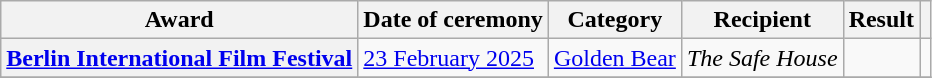<table class="wikitable sortable plainrowheaders">
<tr>
<th>Award</th>
<th>Date of ceremony</th>
<th>Category</th>
<th>Recipient</th>
<th>Result</th>
<th></th>
</tr>
<tr>
<th scope="row" rowspan="1"><a href='#'>Berlin International Film Festival</a></th>
<td rowspan="1"><a href='#'>23 February 2025</a></td>
<td><a href='#'>Golden Bear</a></td>
<td><em>The Safe House</em></td>
<td></td>
<td align="center"></td>
</tr>
<tr>
</tr>
</table>
